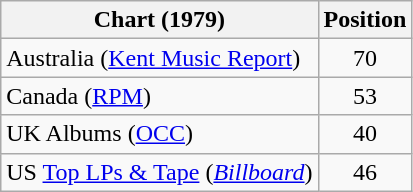<table class="wikitable">
<tr>
<th>Chart (1979)</th>
<th>Position</th>
</tr>
<tr>
<td>Australia (<a href='#'>Kent Music Report</a>)</td>
<td align="center">70</td>
</tr>
<tr>
<td>Canada (<a href='#'>RPM</a>)</td>
<td align="center">53</td>
</tr>
<tr>
<td>UK Albums (<a href='#'>OCC</a>)</td>
<td align="center">40</td>
</tr>
<tr>
<td>US <a href='#'>Top LPs & Tape</a> (<em><a href='#'>Billboard</a></em>)</td>
<td align="center">46</td>
</tr>
</table>
